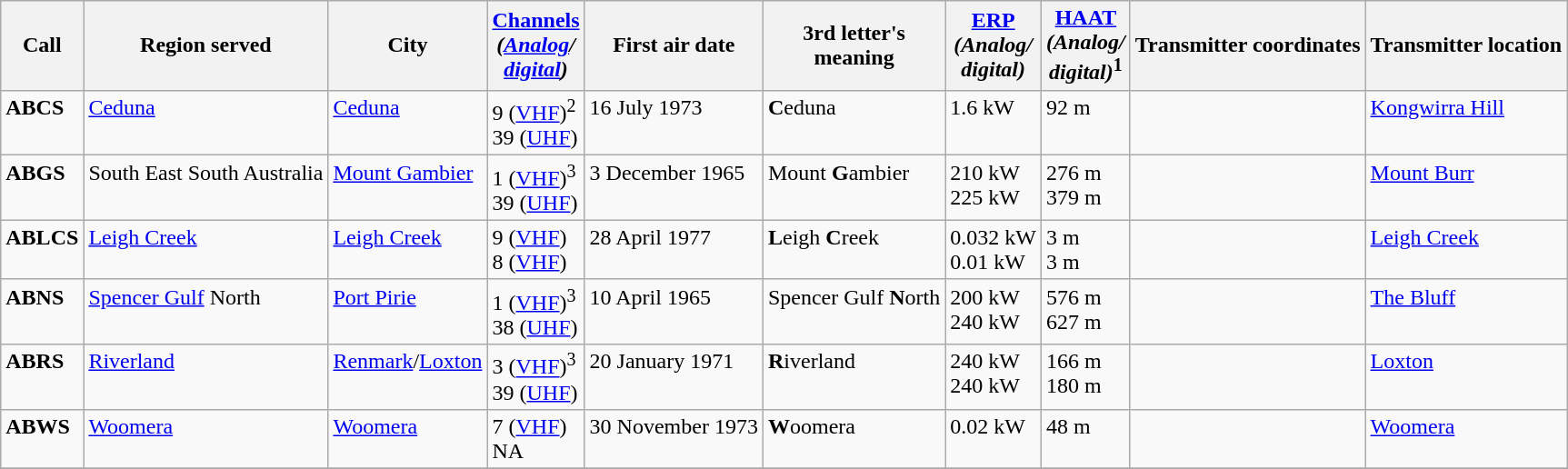<table class="wikitable">
<tr>
<th>Call</th>
<th>Region served</th>
<th>City</th>
<th><a href='#'>Channels</a><br><em>(<a href='#'>Analog</a>/<br><a href='#'>digital</a>)</em></th>
<th>First air date</th>
<th>3rd letter's<br>meaning</th>
<th><a href='#'>ERP</a><br><em>(Analog/<br>digital)</em></th>
<th><a href='#'>HAAT</a><br><em>(Analog/<br>digital)</em><sup>1</sup></th>
<th>Transmitter coordinates</th>
<th>Transmitter location</th>
</tr>
<tr style="vertical-align: top; text-align: left;">
<td><strong>ABCS</strong></td>
<td><a href='#'>Ceduna</a></td>
<td><a href='#'>Ceduna</a></td>
<td>9 (<a href='#'>VHF</a>)<sup>2</sup><br>39 (<a href='#'>UHF</a>)</td>
<td>16 July 1973</td>
<td><strong>C</strong>eduna</td>
<td>1.6 kW</td>
<td>92 m</td>
<td></td>
<td><a href='#'>Kongwirra Hill</a></td>
</tr>
<tr style="vertical-align: top; text-align: left;">
<td><strong>ABGS</strong></td>
<td>South East South Australia</td>
<td><a href='#'>Mount Gambier</a></td>
<td>1 (<a href='#'>VHF</a>)<sup>3</sup><br>39 (<a href='#'>UHF</a>)</td>
<td>3 December 1965</td>
<td>Mount <strong>G</strong>ambier</td>
<td>210 kW<br>225 kW</td>
<td>276 m<br>379 m</td>
<td></td>
<td><a href='#'>Mount Burr</a></td>
</tr>
<tr style="vertical-align: top; text-align: left;">
<td><strong>ABLCS</strong></td>
<td><a href='#'>Leigh Creek</a></td>
<td><a href='#'>Leigh Creek</a></td>
<td>9 (<a href='#'>VHF</a>)<br>8 (<a href='#'>VHF</a>)</td>
<td>28 April 1977</td>
<td><strong>L</strong>eigh <strong>C</strong>reek</td>
<td>0.032 kW<br>0.01 kW</td>
<td>3 m<br>3 m</td>
<td></td>
<td><a href='#'>Leigh Creek</a></td>
</tr>
<tr style="vertical-align: top; text-align: left;">
<td><strong>ABNS</strong></td>
<td><a href='#'>Spencer Gulf</a> North</td>
<td><a href='#'>Port Pirie</a></td>
<td>1 (<a href='#'>VHF</a>)<sup>3</sup><br>38 (<a href='#'>UHF</a>)</td>
<td>10 April 1965</td>
<td>Spencer Gulf <strong>N</strong>orth</td>
<td>200 kW<br>240 kW</td>
<td>576 m<br>627 m</td>
<td></td>
<td><a href='#'>The Bluff</a></td>
</tr>
<tr style="vertical-align: top; text-align: left;">
<td><strong>ABRS</strong></td>
<td><a href='#'>Riverland</a></td>
<td><a href='#'>Renmark</a>/<a href='#'>Loxton</a></td>
<td>3 (<a href='#'>VHF</a>)<sup>3</sup><br>39 (<a href='#'>UHF</a>)</td>
<td>20 January 1971</td>
<td><strong>R</strong>iverland</td>
<td>240 kW<br>240 kW</td>
<td>166 m<br>180 m</td>
<td></td>
<td><a href='#'>Loxton</a></td>
</tr>
<tr style="vertical-align: top; text-align: left;">
<td><strong>ABWS</strong></td>
<td><a href='#'>Woomera</a></td>
<td><a href='#'>Woomera</a></td>
<td>7 (<a href='#'>VHF</a>)<br>NA</td>
<td>30 November 1973</td>
<td><strong>W</strong>oomera</td>
<td>0.02 kW</td>
<td>48 m</td>
<td></td>
<td><a href='#'>Woomera</a></td>
</tr>
<tr style="vertical-align: top; text-align: left;">
</tr>
</table>
